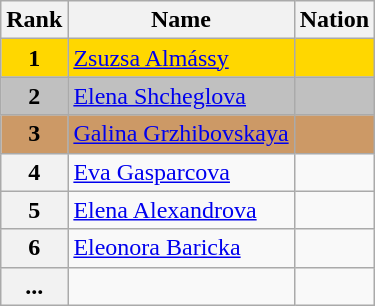<table class="wikitable">
<tr>
<th>Rank</th>
<th>Name</th>
<th>Nation</th>
</tr>
<tr bgcolor="gold">
<td align="center"><strong>1</strong></td>
<td><a href='#'>Zsuzsa Almássy</a></td>
<td></td>
</tr>
<tr bgcolor="silver">
<td align="center"><strong>2</strong></td>
<td><a href='#'>Elena Shcheglova</a></td>
<td></td>
</tr>
<tr bgcolor="cc9966">
<td align="center"><strong>3</strong></td>
<td><a href='#'>Galina Grzhibovskaya</a></td>
<td></td>
</tr>
<tr>
<th>4</th>
<td><a href='#'>Eva Gasparcova</a></td>
<td></td>
</tr>
<tr>
<th>5</th>
<td><a href='#'>Elena Alexandrova</a></td>
<td></td>
</tr>
<tr>
<th>6</th>
<td><a href='#'>Eleonora Baricka</a></td>
<td></td>
</tr>
<tr>
<th>...</th>
<td></td>
<td></td>
</tr>
</table>
